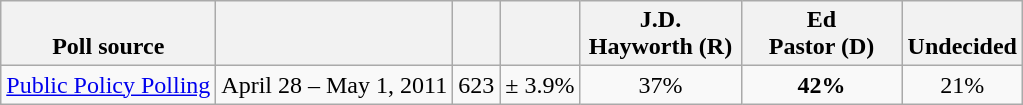<table class="wikitable" style="text-align:center">
<tr valign=bottom>
<th>Poll source</th>
<th></th>
<th></th>
<th></th>
<th style="width:100px;">J.D.<br>Hayworth (R)</th>
<th style="width:100px;">Ed<br>Pastor (D)</th>
<th>Undecided</th>
</tr>
<tr>
<td align=left><a href='#'>Public Policy Polling</a></td>
<td>April 28 – May 1, 2011</td>
<td>623</td>
<td>± 3.9%</td>
<td>37%</td>
<td><strong>42%</strong></td>
<td>21%</td>
</tr>
</table>
